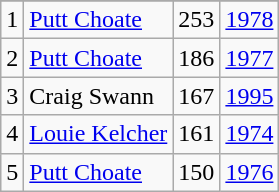<table class="wikitable">
<tr>
</tr>
<tr>
<td>1</td>
<td><a href='#'>Putt Choate</a></td>
<td>253</td>
<td><a href='#'>1978</a></td>
</tr>
<tr>
<td>2</td>
<td><a href='#'>Putt Choate</a></td>
<td>186</td>
<td><a href='#'>1977</a></td>
</tr>
<tr>
<td>3</td>
<td>Craig Swann</td>
<td>167</td>
<td><a href='#'>1995</a></td>
</tr>
<tr>
<td>4</td>
<td><a href='#'>Louie Kelcher</a></td>
<td>161</td>
<td><a href='#'>1974</a></td>
</tr>
<tr>
<td>5</td>
<td><a href='#'>Putt Choate</a></td>
<td>150</td>
<td><a href='#'>1976</a></td>
</tr>
</table>
